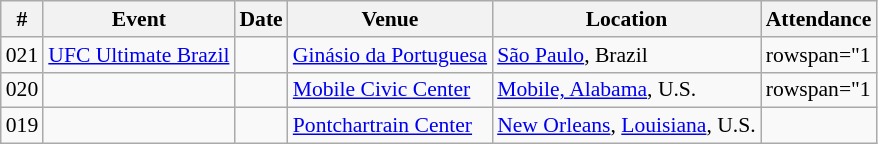<table class="sortable wikitable succession-box" style="font-size:90%;">
<tr>
<th scope="col">#</th>
<th scope="col">Event</th>
<th scope="col">Date</th>
<th scope="col">Venue</th>
<th scope="col">Location</th>
<th scope="col">Attendance</th>
</tr>
<tr>
<td>021</td>
<td><a href='#'>UFC Ultimate Brazil</a></td>
<td></td>
<td><a href='#'>Ginásio da Portuguesa</a></td>
<td><a href='#'>São Paulo</a>, Brazil</td>
<td>rowspan="1 </td>
</tr>
<tr>
<td>020</td>
<td></td>
<td></td>
<td><a href='#'>Mobile Civic Center</a></td>
<td><a href='#'>Mobile, Alabama</a>, U.S.</td>
<td>rowspan="1 </td>
</tr>
<tr>
<td>019</td>
<td></td>
<td></td>
<td><a href='#'>Pontchartrain Center</a></td>
<td><a href='#'>New Orleans</a>, <a href='#'>Louisiana</a>, U.S.</td>
<td></td>
</tr>
</table>
